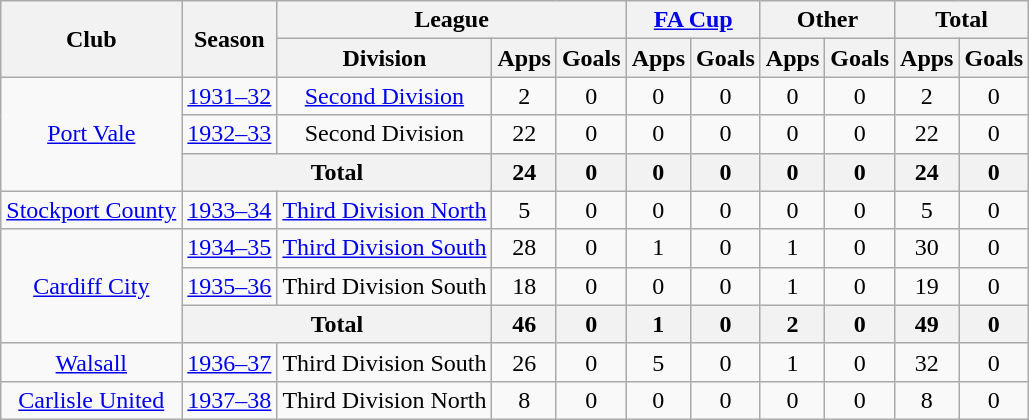<table class="wikitable" style="text-align:center">
<tr>
<th rowspan="2">Club</th>
<th rowspan="2">Season</th>
<th colspan="3">League</th>
<th colspan="2"><a href='#'>FA Cup</a></th>
<th colspan="2">Other</th>
<th colspan="2">Total</th>
</tr>
<tr>
<th>Division</th>
<th>Apps</th>
<th>Goals</th>
<th>Apps</th>
<th>Goals</th>
<th>Apps</th>
<th>Goals</th>
<th>Apps</th>
<th>Goals</th>
</tr>
<tr>
<td rowspan="3"><a href='#'>Port Vale</a></td>
<td><a href='#'>1931–32</a></td>
<td><a href='#'>Second Division</a></td>
<td>2</td>
<td>0</td>
<td>0</td>
<td>0</td>
<td>0</td>
<td>0</td>
<td>2</td>
<td>0</td>
</tr>
<tr>
<td><a href='#'>1932–33</a></td>
<td>Second Division</td>
<td>22</td>
<td>0</td>
<td>0</td>
<td>0</td>
<td>0</td>
<td>0</td>
<td>22</td>
<td>0</td>
</tr>
<tr>
<th colspan="2">Total</th>
<th>24</th>
<th>0</th>
<th>0</th>
<th>0</th>
<th>0</th>
<th>0</th>
<th>24</th>
<th>0</th>
</tr>
<tr>
<td><a href='#'>Stockport County</a></td>
<td><a href='#'>1933–34</a></td>
<td><a href='#'>Third Division North</a></td>
<td>5</td>
<td>0</td>
<td>0</td>
<td>0</td>
<td>0</td>
<td>0</td>
<td>5</td>
<td>0</td>
</tr>
<tr>
<td rowspan="3"><a href='#'>Cardiff City</a></td>
<td><a href='#'>1934–35</a></td>
<td><a href='#'>Third Division South</a></td>
<td>28</td>
<td>0</td>
<td>1</td>
<td>0</td>
<td>1</td>
<td>0</td>
<td>30</td>
<td>0</td>
</tr>
<tr>
<td><a href='#'>1935–36</a></td>
<td>Third Division South</td>
<td>18</td>
<td>0</td>
<td>0</td>
<td>0</td>
<td>1</td>
<td>0</td>
<td>19</td>
<td>0</td>
</tr>
<tr>
<th colspan="2">Total</th>
<th>46</th>
<th>0</th>
<th>1</th>
<th>0</th>
<th>2</th>
<th>0</th>
<th>49</th>
<th>0</th>
</tr>
<tr>
<td><a href='#'>Walsall</a></td>
<td><a href='#'>1936–37</a></td>
<td>Third Division South</td>
<td>26</td>
<td>0</td>
<td>5</td>
<td>0</td>
<td>1</td>
<td>0</td>
<td>32</td>
<td>0</td>
</tr>
<tr>
<td><a href='#'>Carlisle United</a></td>
<td><a href='#'>1937–38</a></td>
<td>Third Division North</td>
<td>8</td>
<td>0</td>
<td>0</td>
<td>0</td>
<td>0</td>
<td>0</td>
<td>8</td>
<td>0</td>
</tr>
</table>
